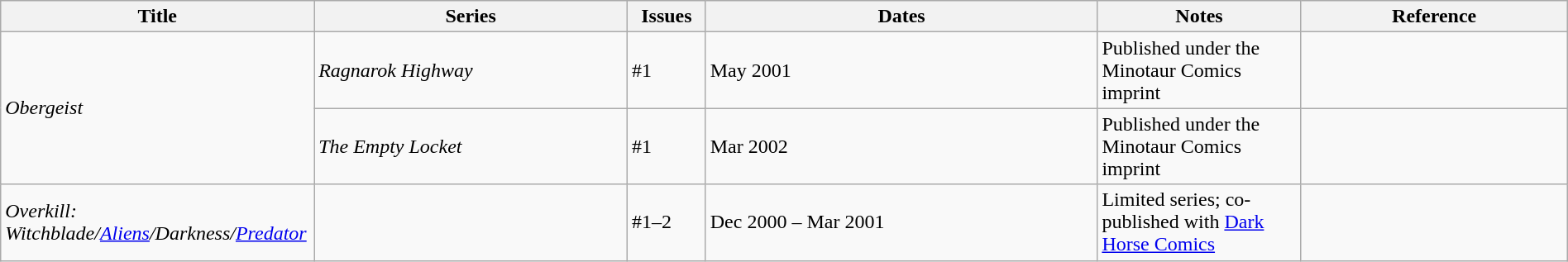<table class="wikitable sortable" style="width:100%;">
<tr>
<th width=20%>Title</th>
<th width=20%>Series</th>
<th width=5%>Issues</th>
<th width=25%>Dates</th>
<th width=13%>Notes</th>
<th>Reference</th>
</tr>
<tr>
<td rowspan="2"><em>Obergeist</em></td>
<td><em>Ragnarok Highway</em></td>
<td>#1</td>
<td>May 2001</td>
<td>Published under the Minotaur Comics imprint</td>
<td></td>
</tr>
<tr>
<td><em>The Empty Locket</em></td>
<td>#1</td>
<td>Mar 2002</td>
<td>Published under the Minotaur Comics imprint</td>
<td></td>
</tr>
<tr>
<td><em>Overkill: Witchblade/<a href='#'>Aliens</a>/Darkness/<a href='#'>Predator</a></em></td>
<td></td>
<td>#1–2</td>
<td>Dec 2000 – Mar 2001</td>
<td>Limited series; co-published with <a href='#'>Dark Horse Comics</a></td>
<td></td>
</tr>
</table>
